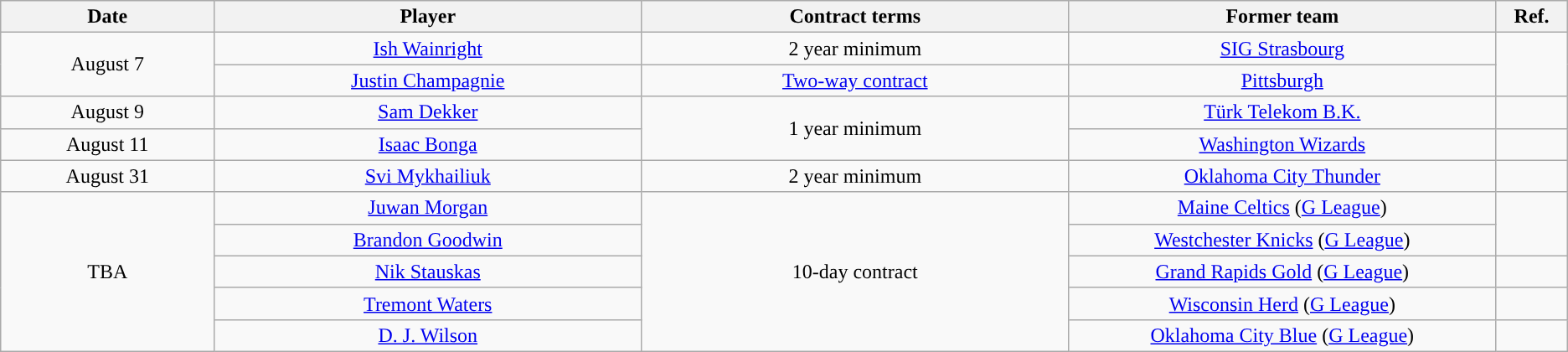<table class="wikitable sortable sortable" style="text-align: center">
<tr>
<th width="5%">Date</th>
<th width="10%">Player</th>
<th width="10%">Contract terms</th>
<th width="10%">Former team</th>
<th class="unsortable" width="1%">Ref.</th>
</tr>
<tr>
<td rowspan="2">August 7</td>
<td><a href='#'>Ish Wainright</a></td>
<td>2 year minimum</td>
<td><a href='#'>SIG Strasbourg</a></td>
<td rowspan="2"></td>
</tr>
<tr>
<td><a href='#'>Justin Champagnie</a></td>
<td><a href='#'>Two-way contract</a></td>
<td><a href='#'>Pittsburgh</a></td>
</tr>
<tr>
<td>August 9</td>
<td><a href='#'>Sam Dekker</a></td>
<td rowspan="2">1 year minimum</td>
<td><a href='#'>Türk Telekom B.K.</a></td>
<td></td>
</tr>
<tr>
<td>August 11</td>
<td><a href='#'>Isaac Bonga</a></td>
<td><a href='#'>Washington Wizards</a></td>
<td></td>
</tr>
<tr>
<td>August 31</td>
<td><a href='#'>Svi Mykhailiuk</a></td>
<td>2 year minimum</td>
<td><a href='#'>Oklahoma City Thunder</a></td>
<td></td>
</tr>
<tr>
<td rowspan="5">TBA</td>
<td><a href='#'>Juwan Morgan</a></td>
<td rowspan="5">10-day contract</td>
<td><a href='#'>Maine Celtics</a> (<a href='#'>G League</a>)</td>
<td rowspan="2"></td>
</tr>
<tr>
<td><a href='#'>Brandon Goodwin</a></td>
<td><a href='#'>Westchester Knicks</a> (<a href='#'>G League</a>)</td>
</tr>
<tr>
<td><a href='#'>Nik Stauskas</a></td>
<td><a href='#'>Grand Rapids Gold</a> (<a href='#'>G League</a>)</td>
<td></td>
</tr>
<tr>
<td><a href='#'>Tremont Waters</a></td>
<td><a href='#'>Wisconsin Herd</a> (<a href='#'>G League</a>)</td>
<td></td>
</tr>
<tr>
<td><a href='#'>D. J. Wilson</a></td>
<td><a href='#'>Oklahoma City Blue</a> (<a href='#'>G League</a>)</td>
<td></td>
</tr>
</table>
